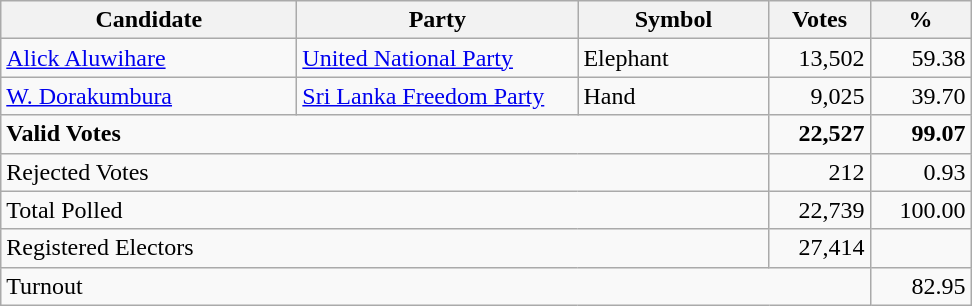<table class="wikitable" border="1" style="text-align:right;">
<tr>
<th align=left width="190">Candidate</th>
<th align=left width="180">Party</th>
<th align=left width="120">Symbol</th>
<th align=left width="60">Votes</th>
<th align=left width="60">%</th>
</tr>
<tr>
<td align=left><a href='#'>Alick Aluwihare</a></td>
<td align=left><a href='#'>United National Party</a></td>
<td align=left>Elephant</td>
<td align=right>13,502</td>
<td align=right>59.38</td>
</tr>
<tr>
<td align=left><a href='#'>W. Dorakumbura</a></td>
<td align=left><a href='#'>Sri Lanka Freedom Party</a></td>
<td align=left>Hand</td>
<td align=right>9,025</td>
<td align=right>39.70</td>
</tr>
<tr>
<td align=left colspan=3><strong>Valid Votes</strong></td>
<td align=right><strong>22,527</strong></td>
<td align=right><strong>99.07</strong></td>
</tr>
<tr>
<td align=left colspan=3>Rejected Votes</td>
<td align=right>212</td>
<td align=right>0.93</td>
</tr>
<tr>
<td align=left colspan=3>Total Polled</td>
<td align=right>22,739</td>
<td align=right>100.00</td>
</tr>
<tr>
<td align=left colspan=3>Registered Electors</td>
<td align=right>27,414</td>
<td></td>
</tr>
<tr>
<td align=left colspan=4>Turnout</td>
<td align=right>82.95</td>
</tr>
</table>
